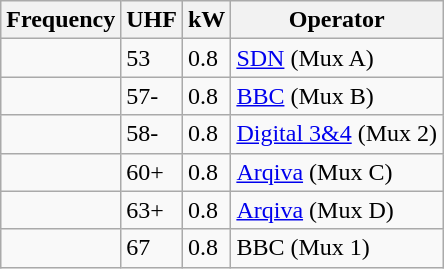<table class="wikitable sortable">
<tr>
<th>Frequency</th>
<th>UHF</th>
<th>kW</th>
<th>Operator</th>
</tr>
<tr>
<td></td>
<td>53</td>
<td>0.8</td>
<td><a href='#'>SDN</a> (Mux A)</td>
</tr>
<tr>
<td></td>
<td>57-</td>
<td>0.8</td>
<td><a href='#'>BBC</a> (Mux B)</td>
</tr>
<tr>
<td></td>
<td>58-</td>
<td>0.8</td>
<td><a href='#'>Digital 3&4</a> (Mux 2)</td>
</tr>
<tr>
<td></td>
<td>60+</td>
<td>0.8</td>
<td><a href='#'>Arqiva</a> (Mux C)</td>
</tr>
<tr>
<td></td>
<td>63+</td>
<td>0.8</td>
<td><a href='#'>Arqiva</a> (Mux D)</td>
</tr>
<tr>
<td></td>
<td>67</td>
<td>0.8</td>
<td>BBC (Mux 1)</td>
</tr>
</table>
